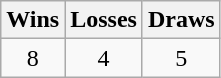<table class="wikitable">
<tr>
<th>Wins</th>
<th>Losses</th>
<th>Draws</th>
</tr>
<tr>
<td align=center>8</td>
<td align=center>4</td>
<td align=center>5</td>
</tr>
</table>
